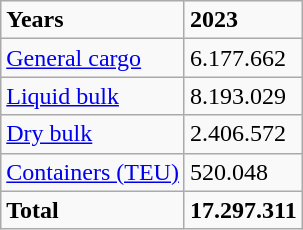<table class="wikitable">
<tr>
<td><strong>Years</strong></td>
<td><strong>2023</strong></td>
</tr>
<tr>
<td><a href='#'>General cargo</a></td>
<td>6.177.662</td>
</tr>
<tr>
<td><a href='#'>Liquid bulk</a></td>
<td>8.193.029</td>
</tr>
<tr>
<td><a href='#'>Dry bulk</a></td>
<td>2.406.572</td>
</tr>
<tr>
<td><a href='#'>Containers (TEU)</a></td>
<td>520.048</td>
</tr>
<tr>
<td><strong>Total</strong></td>
<td><strong>17.297.311</strong></td>
</tr>
</table>
